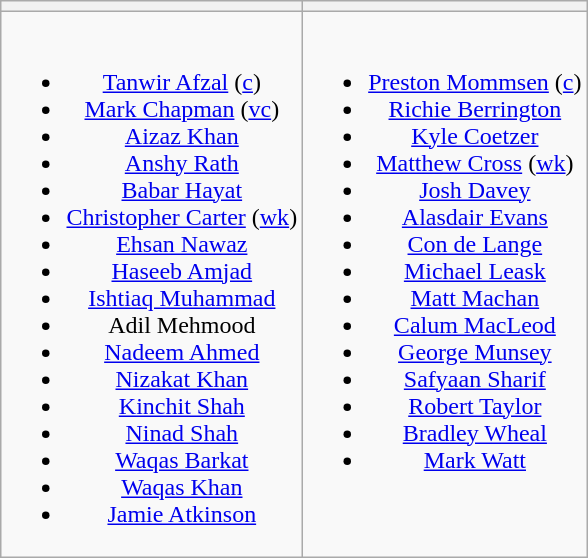<table class="wikitable" style="text-align:center; margin:0 auto">
<tr>
<th !style="width:50%"></th>
<th !style="width:50%"></th>
</tr>
<tr style="vertical-align:top">
<td><br><ul><li><a href='#'>Tanwir Afzal</a> (<a href='#'>c</a>)</li><li><a href='#'>Mark Chapman</a> (<a href='#'>vc</a>)</li><li><a href='#'>Aizaz Khan</a></li><li><a href='#'>Anshy Rath</a></li><li><a href='#'>Babar Hayat</a></li><li><a href='#'>Christopher Carter</a> (<a href='#'>wk</a>)</li><li><a href='#'>Ehsan Nawaz</a></li><li><a href='#'>Haseeb Amjad</a></li><li><a href='#'>Ishtiaq Muhammad</a></li><li>Adil Mehmood</li><li><a href='#'>Nadeem Ahmed</a></li><li><a href='#'>Nizakat Khan</a></li><li><a href='#'>Kinchit Shah</a></li><li><a href='#'>Ninad Shah</a></li><li><a href='#'>Waqas Barkat</a></li><li><a href='#'>Waqas Khan</a></li><li><a href='#'>Jamie Atkinson</a></li></ul></td>
<td><br><ul><li><a href='#'>Preston Mommsen</a> (<a href='#'>c</a>)</li><li><a href='#'>Richie Berrington</a></li><li><a href='#'>Kyle Coetzer</a></li><li><a href='#'>Matthew Cross</a> (<a href='#'>wk</a>)</li><li><a href='#'>Josh Davey</a></li><li><a href='#'>Alasdair Evans</a></li><li><a href='#'>Con de Lange</a></li><li><a href='#'>Michael Leask</a></li><li><a href='#'>Matt Machan</a></li><li><a href='#'>Calum MacLeod</a></li><li><a href='#'>George Munsey</a></li><li><a href='#'>Safyaan Sharif</a></li><li><a href='#'>Robert Taylor</a></li><li><a href='#'>Bradley Wheal</a></li><li><a href='#'>Mark Watt</a></li></ul></td>
</tr>
</table>
